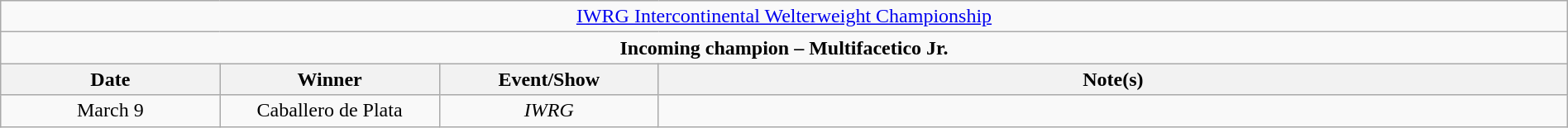<table class="wikitable" style="text-align:center; width:100%;">
<tr>
<td colspan="4" style="text-align: center;"><a href='#'>IWRG Intercontinental Welterweight Championship</a></td>
</tr>
<tr>
<td colspan="4" style="text-align: center;"><strong>Incoming champion – Multifacetico Jr.</strong></td>
</tr>
<tr>
<th width=14%>Date</th>
<th width=14%>Winner</th>
<th width=14%>Event/Show</th>
<th width=58%>Note(s)</th>
</tr>
<tr>
<td>March 9</td>
<td>Caballero de Plata</td>
<td><em>IWRG</em></td>
<td></td>
</tr>
</table>
